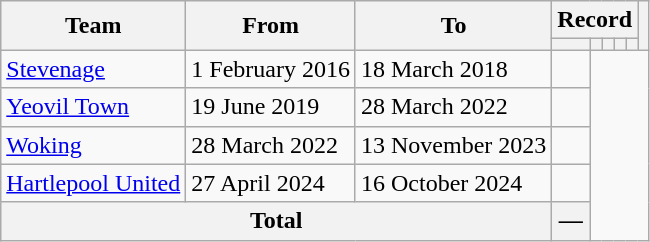<table class=wikitable style="text-align: center">
<tr>
<th rowspan=2>Team</th>
<th rowspan=2>From</th>
<th rowspan=2>To</th>
<th colspan=5>Record</th>
<th rowspan=2></th>
</tr>
<tr>
<th></th>
<th></th>
<th></th>
<th></th>
<th></th>
</tr>
<tr>
<td align=left><a href='#'>Stevenage</a></td>
<td align=left>1 February 2016</td>
<td align=left>18 March 2018<br></td>
<td></td>
</tr>
<tr>
<td align=left><a href='#'>Yeovil Town</a></td>
<td align=left>19 June 2019</td>
<td align=left>28 March 2022<br></td>
<td></td>
</tr>
<tr>
<td align=left><a href='#'>Woking</a></td>
<td align=left>28 March 2022</td>
<td align=left>13 November 2023<br></td>
<td></td>
</tr>
<tr>
<td align=left><a href='#'>Hartlepool United</a></td>
<td align=left>27 April 2024</td>
<td align=left>16 October 2024<br></td>
<td></td>
</tr>
<tr>
<th colspan=3>Total<br></th>
<th>—</th>
</tr>
</table>
